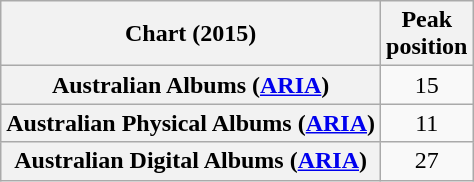<table class="wikitable plainrowheaders">
<tr>
<th>Chart (2015)</th>
<th>Peak<br>position</th>
</tr>
<tr>
<th scope="row">Australian Albums (<a href='#'>ARIA</a>)</th>
<td align=center>15</td>
</tr>
<tr>
<th scope="row">Australian Physical Albums (<a href='#'>ARIA</a>)</th>
<td align=center>11</td>
</tr>
<tr>
<th scope="row">Australian Digital Albums (<a href='#'>ARIA</a>)</th>
<td align=center>27</td>
</tr>
</table>
